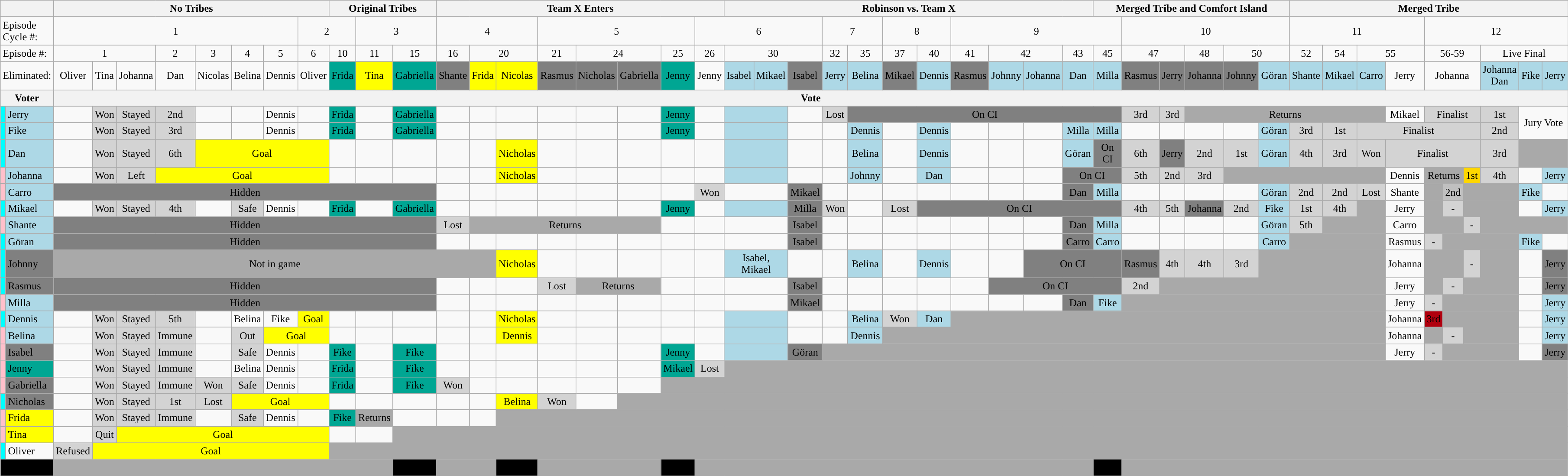<table class="wikitable" style="text-align:center">
<tr>
<th colspan=2></th>
<th colspan=8>No Tribes</th>
<th colspan=3>Original Tribes</th>
<th colspan=8>Team X Enters</th>
<th colspan=11>Robinson vs. Team X</th>
<th colspan=6>Merged Tribe and Comfort Island</th>
<th colspan=10>Merged Tribe</th>
</tr>
<tr>
<td colspan=2 align="left">Episode Cycle #:</td>
<td colspan=7>1</td>
<td colspan=2>2</td>
<td colspan=2>3</td>
<td colspan=3>4</td>
<td colspan=4>5</td>
<td colspan=4>6</td>
<td colspan=2>7</td>
<td colspan=2>8</td>
<td colspan=5>9</td>
<td colspan=5>10</td>
<td colspan=4>11</td>
<td colspan=6>12</td>
</tr>
<tr>
<td colspan=2 align="left">Episode #:</td>
<td colspan=3>1</td>
<td colspan=1>2</td>
<td colspan=1>3</td>
<td colspan=1>4</td>
<td colspan=1>5</td>
<td colspan=1>6</td>
<td colspan=1>10</td>
<td colspan=1>11</td>
<td colspan=1>15</td>
<td colspan=1>16</td>
<td colspan=2>20</td>
<td colspan=1>21</td>
<td colspan=2>24</td>
<td colspan=1>25</td>
<td colspan=1>26</td>
<td colspan=3>30</td>
<td colspan=1>32</td>
<td colspan=1>35</td>
<td colspan=1>37</td>
<td colspan=1>40</td>
<td colspan=1>41</td>
<td colspan=2>42</td>
<td colspan=1>43</td>
<td colspan=1>45</td>
<td colspan=2>47</td>
<td colspan=1>48</td>
<td colspan=2>50</td>
<td colspan=1>52</td>
<td colspan=1>54</td>
<td colspan=2>55</td>
<td colspan=3>56-59</td>
<td colspan=3>Live Final</td>
</tr>
<tr>
<td colspan=2 align="left">Eliminated:</td>
<td>Oliver<br></td>
<td>Tina<br></td>
<td>Johanna<br></td>
<td>Dan<br></td>
<td>Nicolas<br></td>
<td>Belina<br></td>
<td>Dennis<br></td>
<td>Oliver<br></td>
<td bgcolor="#00A693">Frida<br></td>
<td bgcolor="yellow">Tina<br></td>
<td bgcolor="#00A693">Gabriella<br></td>
<td bgcolor="gray"><span>Shante<br></span></td>
<td bgcolor="yellow">Frida<br></td>
<td bgcolor="yellow">Nicolas<br></td>
<td bgcolor="gray"><span>Rasmus<br></span></td>
<td bgcolor="gray"><span>Nicholas<br></span></td>
<td bgcolor="gray"><span>Gabriella<br></span></td>
<td bgcolor="#00A693">Jenny<br></td>
<td>Jenny<br></td>
<td bgcolor="lightblue">Isabel<br></td>
<td bgcolor="lightblue">Mikael<br></td>
<td bgcolor="gray"><span>Isabel<br></span></td>
<td bgcolor="lightblue">Jerry<br></td>
<td bgcolor="lightblue">Belina<br></td>
<td bgcolor="gray"><span>Mikael<br></span></td>
<td bgcolor="lightblue">Dennis<br></td>
<td bgcolor="gray"><span>Rasmus<br></span></td>
<td bgcolor="lightblue">Johnny<br></td>
<td bgcolor="lightblue">Johanna<br></td>
<td bgcolor="lightblue">Dan<br></td>
<td bgcolor="lightblue">Milla<br></td>
<td bgcolor="gray"><span>Rasmus<br></span></td>
<td bgcolor="gray"><span>Jerry<br></span></td>
<td bgcolor="gray"><span>Johanna<br></span></td>
<td bgcolor="gray"><span>Johnny<br></span></td>
<td bgcolor="lightblue">Göran<br></td>
<td bgcolor="lightblue">Shante<br></td>
<td bgcolor="lightblue">Mikael<br></td>
<td bgcolor="lightblue">Carro<br></td>
<td>Jerry<br></td>
<td colspan=3>Johanna<br></td>
<td bgcolor="lightblue">Johanna<br>Dan<br></td>
<td bgcolor="lightblue">Fike<br></td>
<td bgcolor="lightblue">Jerry<br></td>
</tr>
<tr>
<th colspan=2>Voter</th>
<th colspan=46>Vote</th>
</tr>
<tr>
<td style="background:cyan"></td>
<td align="left" bgcolor="lightblue">Jerry</td>
<td></td>
<td bgcolor="lightgray">Won</td>
<td bgcolor="lightgray">Stayed</td>
<td bgcolor="lightgray">2nd</td>
<td></td>
<td></td>
<td>Dennis</td>
<td></td>
<td bgcolor="#00A693">Frida</td>
<td></td>
<td bgcolor="#00A693">Gabriella</td>
<td></td>
<td></td>
<td></td>
<td></td>
<td></td>
<td></td>
<td bgcolor="#00A693">Jenny</td>
<td></td>
<td bgcolor="lightblue" colspan="2"></td>
<td></td>
<td bgcolor="lightgray">Lost</td>
<td colspan="8" bgcolor="gray"><span>On CI</span></td>
<td bgcolor="lightgray">3rd</td>
<td bgcolor="lightgray">3rd</td>
<td bgcolor="darkgray" colspan=6>Returns</td>
<td>Mikael</td>
<td bgcolor="lightgray" colspan="3">Finalist</td>
<td bgcolor="lightgray">1st</td>
<td colspan="2" rowspan="2">Jury Vote</td>
</tr>
<tr>
<td style="background:cyan"></td>
<td align="left" bgcolor="lightblue">Fike</td>
<td></td>
<td bgcolor="lightgray">Won</td>
<td bgcolor="lightgray">Stayed</td>
<td bgcolor="lightgray">3rd</td>
<td></td>
<td></td>
<td>Dennis</td>
<td></td>
<td bgcolor="#00A693">Frida</td>
<td></td>
<td bgcolor="#00A693">Gabriella</td>
<td></td>
<td></td>
<td></td>
<td></td>
<td></td>
<td></td>
<td bgcolor="#00A693">Jenny</td>
<td></td>
<td bgcolor="lightblue" colspan="2"></td>
<td></td>
<td></td>
<td bgcolor="lightblue">Dennis</td>
<td></td>
<td bgcolor="lightblue">Dennis</td>
<td></td>
<td></td>
<td></td>
<td bgcolor="lightblue">Milla</td>
<td bgcolor="lightblue">Milla</td>
<td></td>
<td></td>
<td></td>
<td></td>
<td bgcolor="lightblue">Göran</td>
<td bgcolor="lightgray">3rd</td>
<td bgcolor="lightgray">1st</td>
<td bgcolor="lightgray" colspan="5">Finalist</td>
<td bgcolor="lightgray">2nd</td>
</tr>
<tr>
<td style="background:cyan"></td>
<td align="left" bgcolor="lightblue">Dan</td>
<td></td>
<td bgcolor="lightgray">Won</td>
<td bgcolor="lightgray">Stayed</td>
<td bgcolor="lightgray">6th</td>
<td bgcolor="yellow" colspan="4">Goal</td>
<td></td>
<td></td>
<td></td>
<td></td>
<td></td>
<td bgcolor="yellow">Nicholas</td>
<td></td>
<td></td>
<td></td>
<td></td>
<td></td>
<td bgcolor="lightblue" colspan="2"></td>
<td></td>
<td></td>
<td bgcolor="lightblue">Belina</td>
<td></td>
<td bgcolor="lightblue">Dennis</td>
<td></td>
<td></td>
<td></td>
<td bgcolor="lightblue">Göran</td>
<td colspan="1" bgcolor="gray"><span>On CI</span></td>
<td bgcolor="lightgray">6th</td>
<td bgcolor="gray"><span>Jerry</span></td>
<td bgcolor="lightgray">2nd</td>
<td bgcolor="lightgray">1st</td>
<td bgcolor="lightblue">Göran</td>
<td bgcolor="lightgray">4th</td>
<td bgcolor="lightgray">3rd</td>
<td bgcolor="lightgray">Won</td>
<td bgcolor="lightgray" colspan="4">Finalist</td>
<td bgcolor="lightgray">3rd</td>
<td bgcolor="darkgray" colspan="2"></td>
</tr>
<tr>
<td style="background:pink"></td>
<td align="left" bgcolor="lightblue">Johanna</td>
<td></td>
<td bgcolor="lightgray">Won</td>
<td bgcolor="lightgray">Left</td>
<td bgcolor="yellow" colspan="5">Goal</td>
<td></td>
<td></td>
<td></td>
<td></td>
<td></td>
<td bgcolor="yellow">Nicholas</td>
<td></td>
<td></td>
<td></td>
<td></td>
<td></td>
<td bgcolor="lightblue" colspan="2"></td>
<td></td>
<td></td>
<td bgcolor="lightblue">Johnny</td>
<td></td>
<td bgcolor="lightblue">Dan</td>
<td></td>
<td></td>
<td></td>
<td colspan="2" bgcolor="gray"><span>On CI</span></td>
<td bgcolor="lightgray">5th</td>
<td bgcolor="lightgray">2nd</td>
<td bgcolor="lightgray">3rd</td>
<td bgcolor="darkgray" colspan=5></td>
<td>Dennis</td>
<td bgcolor="darkgray" colspan="2">Returns</td>
<td bgcolor="gold">1st</td>
<td bgcolor="lightgray">4th</td>
<td></td>
<td bgcolor="lightblue">Jerry</td>
</tr>
<tr>
<td style="background:pink"></td>
<td align="left" bgcolor="lightblue">Carro</td>
<td colspan="11" bgcolor="gray"><span>Hidden</span></td>
<td></td>
<td></td>
<td></td>
<td></td>
<td></td>
<td></td>
<td></td>
<td bgcolor="lightgray">Won</td>
<td colspan="2"></td>
<td bgcolor="gray"><span>Mikael</span></td>
<td></td>
<td></td>
<td></td>
<td></td>
<td></td>
<td></td>
<td></td>
<td bgcolor="gray"><span>Dan</span></td>
<td bgcolor="lightblue">Milla</td>
<td></td>
<td></td>
<td></td>
<td></td>
<td bgcolor="lightblue">Göran</td>
<td bgcolor="lightgray">2nd</td>
<td bgcolor="lightgray">2nd</td>
<td bgcolor="lightgray">Lost</td>
<td>Shante</td>
<td bgcolor="darkgray"></td>
<td bgcolor="silver">2nd</td>
<td bgcolor="darkgray" colspan="2"></td>
<td bgcolor="lightblue">Fike</td>
<td></td>
</tr>
<tr>
<td style="background:cyan"></td>
<td align="left" bgcolor="lightblue">Mikael</td>
<td></td>
<td bgcolor="lightgray">Won</td>
<td bgcolor="lightgray">Stayed</td>
<td bgcolor="lightgray">4th</td>
<td></td>
<td bgcolor="lightgray">Safe</td>
<td>Dennis</td>
<td></td>
<td bgcolor="#00A693">Frida</td>
<td></td>
<td bgcolor="#00A693">Gabriella</td>
<td></td>
<td></td>
<td></td>
<td></td>
<td></td>
<td></td>
<td bgcolor="#00A693">Jenny</td>
<td></td>
<td bgcolor="lightblue" colspan="2"></td>
<td bgcolor="gray"><span>Milla</span></td>
<td bgcolor="lightgray">Won</td>
<td></td>
<td bgcolor="lightgray">Lost</td>
<td colspan="6" bgcolor="gray"><span>On CI</span></td>
<td bgcolor="lightgray">4th</td>
<td bgcolor="lightgray">5th</td>
<td bgcolor="gray"><span>Johanna</span></td>
<td bgcolor="lightgray">2nd</td>
<td bgcolor="lightblue">Fike</td>
<td bgcolor="lightgray">1st</td>
<td bgcolor="lightgray">4th</td>
<td bgcolor="darkgray" colspan=1></td>
<td>Jerry</td>
<td bgcolor="darkgray"></td>
<td bgcolor="lightgray">-</td>
<td bgcolor="darkgray" colspan="2"></td>
<td></td>
<td bgcolor="lightblue">Jerry</td>
</tr>
<tr>
<td style="background:pink"></td>
<td align="left" bgcolor="lightblue">Shante</td>
<td colspan="11" bgcolor="gray"><span>Hidden</span></td>
<td bgcolor="lightgray">Lost</td>
<td colspan="5" bgcolor="darkgray">Returns</td>
<td></td>
<td></td>
<td colspan="2"></td>
<td bgcolor="gray"><span>Isabel</span></td>
<td></td>
<td></td>
<td></td>
<td></td>
<td></td>
<td></td>
<td></td>
<td bgcolor="gray"><span>Dan</span></td>
<td bgcolor="lightblue">Milla</td>
<td></td>
<td></td>
<td></td>
<td></td>
<td bgcolor="lightblue">Göran</td>
<td bgcolor="lightgray">5th</td>
<td bgcolor="darkgray" colspan=2></td>
<td>Carro</td>
<td bgcolor="darkgray" colspan="2"></td>
<td bgcolor="lightgray">-</td>
<td bgcolor="darkgray" colspan="3"></td>
</tr>
<tr>
<td style="background:cyan"></td>
<td align="left" bgcolor="lightblue">Göran</td>
<td colspan="11" bgcolor="gray"><span>Hidden</span></td>
<td></td>
<td></td>
<td></td>
<td></td>
<td></td>
<td></td>
<td></td>
<td></td>
<td colspan="2"></td>
<td bgcolor="gray"><span>Isabel</span></td>
<td></td>
<td></td>
<td></td>
<td></td>
<td></td>
<td></td>
<td></td>
<td bgcolor="gray"><span>Carro</span></td>
<td bgcolor="lightblue">Carro</td>
<td></td>
<td></td>
<td></td>
<td></td>
<td bgcolor="lightblue">Carro</td>
<td bgcolor="darkgray" colspan=3></td>
<td>Rasmus</td>
<td bgcolor="lightgray">-</td>
<td bgcolor="darkgray" colspan="3"></td>
<td bgcolor="lightblue">Fike</td>
<td></td>
</tr>
<tr>
<td style="background:cyan"></td>
<td align="left" bgcolor="gray"><span>Johnny</span></td>
<td colspan="13" bgcolor="darkgray">Not in game</td>
<td bgcolor="yellow">Nicholas</td>
<td></td>
<td></td>
<td></td>
<td></td>
<td></td>
<td bgcolor="lightblue" colspan=2>Isabel, Mikael</td>
<td></td>
<td></td>
<td bgcolor="lightblue">Belina</td>
<td></td>
<td bgcolor="lightblue">Dennis</td>
<td></td>
<td></td>
<td colspan="3" bgcolor="gray"><span>On CI</span></td>
<td bgcolor="gray"><span>Rasmus</span></td>
<td bgcolor="lightgray">4th</td>
<td bgcolor="lightgray">4th</td>
<td bgcolor="lightgray">3rd</td>
<td bgcolor="darkgray" colspan=4></td>
<td>Johanna</td>
<td bgcolor="darkgray" colspan="2"></td>
<td bgcolor="lightgray">-</td>
<td bgcolor="darkgray"></td>
<td></td>
<td bgcolor="gray"><span>Jerry</span></td>
</tr>
<tr>
<td style="background:cyan"></td>
<td align="left" bgcolor="gray"><span>Rasmus</span></td>
<td colspan="11" bgcolor="gray"><span>Hidden</span></td>
<td></td>
<td></td>
<td></td>
<td bgcolor="lightgray">Lost</td>
<td colspan="2" bgcolor="darkgray">Returns</td>
<td></td>
<td></td>
<td colspan="2"></td>
<td bgcolor="gray"><span>Isabel</span></td>
<td></td>
<td></td>
<td></td>
<td></td>
<td></td>
<td colspan="4" bgcolor="gray"><span>On CI</span></td>
<td bgcolor="lightgray">2nd</td>
<td bgcolor="darkgray" colspan=7></td>
<td>Jerry</td>
<td bgcolor="darkgray"></td>
<td bgcolor="lightgray">-</td>
<td bgcolor="darkgray" colspan="2"></td>
<td></td>
<td bgcolor="gray"><span>Jerry</span></td>
</tr>
<tr>
<td style="background:pink"></td>
<td align="left" bgcolor="lightblue">Milla</td>
<td colspan="11" bgcolor="gray"><span>Hidden</span></td>
<td></td>
<td></td>
<td></td>
<td></td>
<td></td>
<td></td>
<td></td>
<td></td>
<td colspan="2"></td>
<td bgcolor="gray"><span>Mikael</span></td>
<td></td>
<td></td>
<td></td>
<td></td>
<td></td>
<td></td>
<td></td>
<td bgcolor="gray"><span>Dan</span></td>
<td bgcolor="lightblue">Fike</td>
<td bgcolor="darkgray" colspan=8></td>
<td>Jerry</td>
<td bgcolor="lightgray">-</td>
<td bgcolor="darkgray" colspan="3"></td>
<td></td>
<td bgcolor="lightblue">Jerry</td>
</tr>
<tr>
<td style="background:cyan"></td>
<td align="left" bgcolor="lightblue">Dennis</td>
<td></td>
<td bgcolor="lightgray">Won</td>
<td bgcolor="lightgray">Stayed</td>
<td bgcolor="lightgray">5th</td>
<td></td>
<td>Belina</td>
<td>Fike</td>
<td bgcolor="yellow">Goal</td>
<td></td>
<td></td>
<td></td>
<td></td>
<td></td>
<td bgcolor="yellow">Nicholas</td>
<td></td>
<td></td>
<td></td>
<td></td>
<td></td>
<td bgcolor="lightblue" colspan="2"></td>
<td></td>
<td></td>
<td bgcolor="lightblue">Belina</td>
<td bgcolor="lightgray">Won</td>
<td bgcolor="lightblue">Dan</td>
<td bgcolor="darkgray" colspan=13></td>
<td>Johanna</td>
<td bgcolor="bronze">3rd</td>
<td bgcolor="darkgray" colspan="3"></td>
<td></td>
<td bgcolor="lightblue">Jerry</td>
</tr>
<tr>
<td style="background:pink"></td>
<td align="left" bgcolor="lightblue">Belina</td>
<td></td>
<td bgcolor="lightgray">Won</td>
<td bgcolor="lightgray">Stayed</td>
<td bgcolor="lightgray">Immune</td>
<td></td>
<td bgcolor="lightgray">Out</td>
<td colspan="2" bgcolor="yellow">Goal</td>
<td></td>
<td></td>
<td></td>
<td></td>
<td></td>
<td bgcolor="yellow">Dennis</td>
<td></td>
<td></td>
<td></td>
<td></td>
<td></td>
<td bgcolor="lightblue" colspan="2"></td>
<td></td>
<td></td>
<td bgcolor="lightblue">Dennis</td>
<td bgcolor="darkgray" colspan=15></td>
<td>Johanna</td>
<td bgcolor="darkgray"></td>
<td bgcolor="lightgray">-</td>
<td bgcolor="darkgray" colspan="2"></td>
<td></td>
<td bgcolor="lightblue">Jerry</td>
</tr>
<tr>
<td style="background:pink"></td>
<td align="left" bgcolor="gray"><span>Isabel</span></td>
<td></td>
<td bgcolor="lightgray">Won</td>
<td bgcolor="lightgray">Stayed</td>
<td bgcolor="lightgray">Immune</td>
<td></td>
<td bgcolor="lightgray">Safe</td>
<td>Dennis</td>
<td></td>
<td bgcolor="#00A693">Fike</td>
<td></td>
<td bgcolor="#00A693">Fike</td>
<td></td>
<td></td>
<td></td>
<td></td>
<td></td>
<td></td>
<td bgcolor="#00A693">Jenny</td>
<td></td>
<td bgcolor="lightblue" colspan="2"></td>
<td bgcolor="gray"><span>Göran</span></td>
<td bgcolor="darkgray" colspan=17></td>
<td>Jerry</td>
<td bgcolor="lightgray">-</td>
<td bgcolor="darkgray" colspan="3"></td>
<td></td>
<td bgcolor="gray"><span>Jerry</span></td>
</tr>
<tr>
<td style="background:pink"></td>
<td align="left" bgcolor="#00A693">Jenny</td>
<td></td>
<td bgcolor="lightgray">Won</td>
<td bgcolor="lightgray">Stayed</td>
<td bgcolor="lightgray">Immune</td>
<td></td>
<td>Belina</td>
<td>Dennis</td>
<td></td>
<td bgcolor="#00A693">Frida</td>
<td></td>
<td bgcolor="#00A693">Fike</td>
<td></td>
<td></td>
<td></td>
<td></td>
<td></td>
<td></td>
<td bgcolor="#00A693">Mikael</td>
<td bgcolor="lightgray">Lost</td>
<td bgcolor="darkgray" colspan=27></td>
</tr>
<tr>
<td style="background:pink"></td>
<td align="left" bgcolor="gray"><span>Gabriella</span></td>
<td></td>
<td bgcolor="lightgray">Won</td>
<td bgcolor="lightgray">Stayed</td>
<td bgcolor="lightgray">Immune</td>
<td bgcolor="lightgray">Won</td>
<td bgcolor="lightgray">Safe</td>
<td>Dennis</td>
<td></td>
<td bgcolor="#00A693">Frida</td>
<td></td>
<td bgcolor="#00A693">Fike</td>
<td bgcolor="lightgray">Won</td>
<td></td>
<td></td>
<td></td>
<td></td>
<td></td>
<td bgcolor="darkgray" colspan=29></td>
</tr>
<tr>
<td style="background:cyan"></td>
<td align="left" bgcolor="gray"><span>Nicholas</span></td>
<td></td>
<td bgcolor="lightgray">Won</td>
<td bgcolor="lightgray">Stayed</td>
<td bgcolor="lightgray">1st</td>
<td bgcolor="lightgray">Lost</td>
<td bgcolor="yellow" colspan="3">Goal</td>
<td></td>
<td></td>
<td></td>
<td></td>
<td></td>
<td bgcolor="yellow">Belina</td>
<td bgcolor="lightgray">Won</td>
<td></td>
<td bgcolor="darkgray" colspan=30></td>
</tr>
<tr>
<td style="background:pink"></td>
<td align="left" bgcolor="yellow">Frida</td>
<td></td>
<td bgcolor="lightgray">Won</td>
<td bgcolor="lightgray">Stayed</td>
<td bgcolor="lightgray">Immune</td>
<td></td>
<td bgcolor="lightgray">Safe</td>
<td>Dennis</td>
<td></td>
<td bgcolor="#00A693">Fike</td>
<td bgcolor="darkgray" colspan="1">Returns</td>
<td></td>
<td></td>
<td></td>
<td bgcolor="darkgray" colspan=33></td>
</tr>
<tr>
<td style="background:pink"></td>
<td align="left" bgcolor="yellow">Tina</td>
<td></td>
<td bgcolor="lightgray">Quit</td>
<td bgcolor="yellow" colspan="6">Goal</td>
<td></td>
<td></td>
<td bgcolor="darkgray" colspan=36></td>
</tr>
<tr>
<td style="background:cyan"></td>
<td align="left">Oliver</td>
<td bgcolor="lightgray">Refused</td>
<td bgcolor="yellow" colspan="7">Goal</td>
<td bgcolor="darkgray" colspan=38></td>
</tr>
<tr>
<td colspan=2 bgcolor="black"><span></span></td>
<td colspan=10 bgcolor="darkgray"></td>
<td bgcolor="black"><span>Gabriella</span></td>
<td colspan=2 bgcolor="darkgray"></td>
<td bgcolor="black"><span>Belina</span></td>
<td colspan=3 bgcolor="darkgray"></td>
<td bgcolor="black"><span>Fike</span></td>
<td colspan=12 bgcolor="darkgray"></td>
<td bgcolor="black"><span>Milla</span></td>
<td colspan=15 bgcolor="darkgray"></td>
</tr>
<tr>
</tr>
</table>
